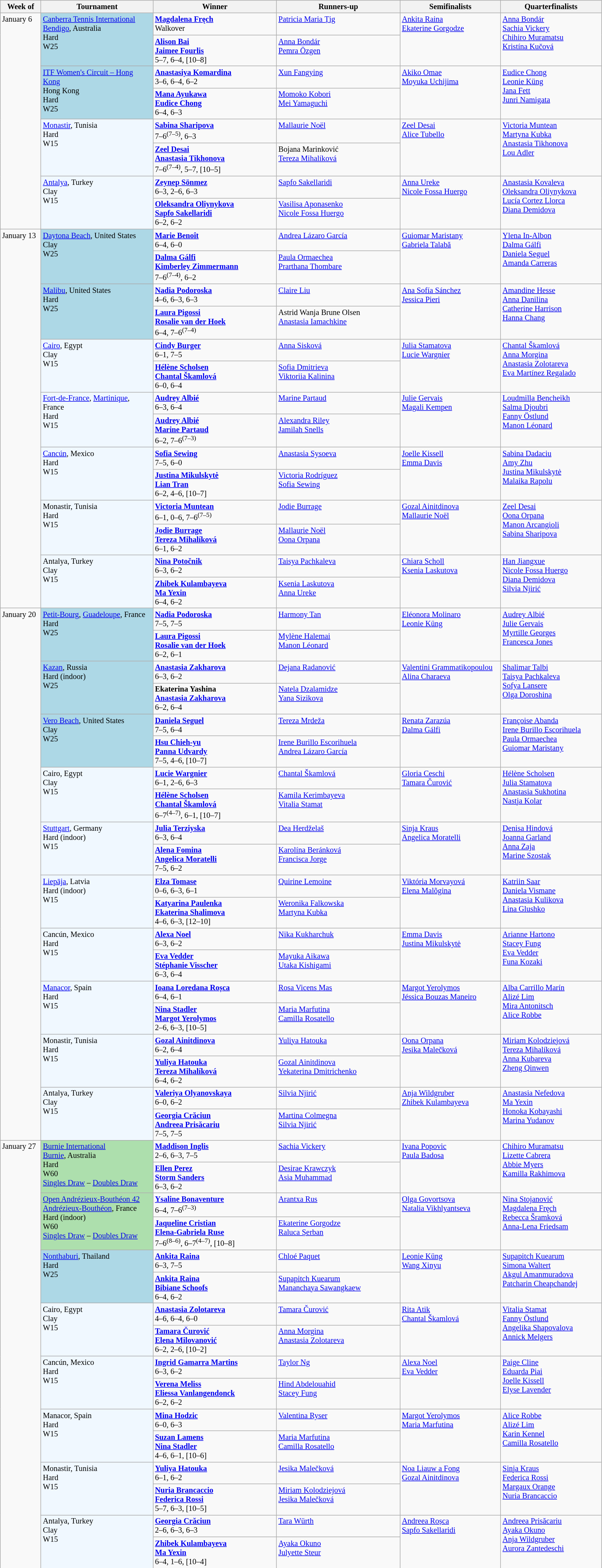<table class="wikitable" style="font-size:85%;">
<tr>
<th width="65">Week of</th>
<th style="width:190px;">Tournament</th>
<th style="width:210px;">Winner</th>
<th style="width:210px;">Runners-up</th>
<th style="width:170px;">Semifinalists</th>
<th style="width:170px;">Quarterfinalists</th>
</tr>
<tr valign=top>
<td rowspan=8>January 6</td>
<td rowspan="2" style="background:lightblue;"><a href='#'>Canberra Tennis International</a> <br> <a href='#'>Bendigo</a>, Australia <br> Hard <br> W25 <br> </td>
<td><strong> <a href='#'>Magdalena Fręch</a></strong> <br> Walkover</td>
<td> <a href='#'>Patricia Maria Țig</a></td>
<td rowspan=2> <a href='#'>Ankita Raina</a> <br>  <a href='#'>Ekaterine Gorgodze</a></td>
<td rowspan=2> <a href='#'>Anna Bondár</a> <br>  <a href='#'>Sachia Vickery</a> <br>  <a href='#'>Chihiro Muramatsu</a> <br>  <a href='#'>Kristína Kučová</a></td>
</tr>
<tr valign=top>
<td><strong> <a href='#'>Alison Bai</a> <br>  <a href='#'>Jaimee Fourlis</a></strong> <br> 5–7, 6–4, [10–8]</td>
<td> <a href='#'>Anna Bondár</a> <br>  <a href='#'>Pemra Özgen</a></td>
</tr>
<tr valign=top>
<td rowspan="2" style="background:lightblue;"><a href='#'>ITF Women's Circuit – Hong Kong</a> <br> Hong Kong <br> Hard <br> W25 <br> </td>
<td><strong> <a href='#'>Anastasiya Komardina</a></strong> <br> 3–6, 6–4, 6–2</td>
<td> <a href='#'>Xun Fangying</a></td>
<td rowspan=2> <a href='#'>Akiko Omae</a> <br>  <a href='#'>Moyuka Uchijima</a></td>
<td rowspan=2> <a href='#'>Eudice Chong</a> <br>  <a href='#'>Leonie Küng</a> <br>  <a href='#'>Jana Fett</a> <br>  <a href='#'>Junri Namigata</a></td>
</tr>
<tr valign=top>
<td><strong> <a href='#'>Mana Ayukawa</a> <br>  <a href='#'>Eudice Chong</a></strong> <br> 6–4, 6–3</td>
<td> <a href='#'>Momoko Kobori</a> <br>  <a href='#'>Mei Yamaguchi</a></td>
</tr>
<tr valign=top>
<td rowspan="2" style="background:#f0f8ff;"><a href='#'>Monastir</a>, Tunisia <br> Hard <br> W15 <br> </td>
<td><strong> <a href='#'>Sabina Sharipova</a></strong> <br> 7–6<sup>(7–5)</sup>, 6–3</td>
<td> <a href='#'>Mallaurie Noël</a></td>
<td rowspan=2> <a href='#'>Zeel Desai</a> <br>  <a href='#'>Alice Tubello</a></td>
<td rowspan=2> <a href='#'>Victoria Muntean</a> <br>  <a href='#'>Martyna Kubka</a> <br>  <a href='#'>Anastasia Tikhonova</a> <br>  <a href='#'>Lou Adler</a></td>
</tr>
<tr valign=top>
<td><strong> <a href='#'>Zeel Desai</a> <br>  <a href='#'>Anastasia Tikhonova</a></strong> <br> 7–6<sup>(7–4)</sup>, 5–7, [10–5]</td>
<td> Bojana Marinković <br>  <a href='#'>Tereza Mihalíková</a></td>
</tr>
<tr valign=top>
<td rowspan="2" style="background:#f0f8ff;"><a href='#'>Antalya</a>, Turkey <br> Clay <br> W15 <br> </td>
<td><strong> <a href='#'>Zeynep Sönmez</a></strong> <br> 6–3, 2–6, 6–3</td>
<td> <a href='#'>Sapfo Sakellaridi</a></td>
<td rowspan=2> <a href='#'>Anna Ureke</a> <br>  <a href='#'>Nicole Fossa Huergo</a></td>
<td rowspan=2> <a href='#'>Anastasia Kovaleva</a> <br>  <a href='#'>Oleksandra Oliynykova</a> <br>  <a href='#'>Lucía Cortez Llorca</a> <br>  <a href='#'>Diana Demidova</a></td>
</tr>
<tr valign=top>
<td><strong> <a href='#'>Oleksandra Oliynykova</a> <br>   <a href='#'>Sapfo Sakellaridi</a></strong> <br> 6–2, 6–2</td>
<td> <a href='#'>Vasilisa Aponasenko</a> <br>  <a href='#'>Nicole Fossa Huergo</a></td>
</tr>
<tr valign=top>
<td rowspan=14>January 13</td>
<td rowspan="2" style="background:lightblue;"><a href='#'>Daytona Beach</a>, United States <br> Clay <br> W25 <br> </td>
<td><strong> <a href='#'>Marie Benoît</a></strong> <br> 6–4, 6–0</td>
<td> <a href='#'>Andrea Lázaro García</a></td>
<td rowspan=2> <a href='#'>Guiomar Maristany</a> <br>  <a href='#'>Gabriela Talabă</a></td>
<td rowspan=2> <a href='#'>Ylena In-Albon</a> <br>  <a href='#'>Dalma Gálfi</a> <br>  <a href='#'>Daniela Seguel</a> <br>  <a href='#'>Amanda Carreras</a></td>
</tr>
<tr valign=top>
<td><strong> <a href='#'>Dalma Gálfi</a> <br>  <a href='#'>Kimberley Zimmermann</a></strong> <br> 7–6<sup>(7–4)</sup>, 6–2</td>
<td> <a href='#'>Paula Ormaechea</a> <br>  <a href='#'>Prarthana Thombare</a></td>
</tr>
<tr valign=top>
<td rowspan="2" style="background:lightblue;"><a href='#'>Malibu</a>, United States <br> Hard <br> W25 <br> </td>
<td><strong> <a href='#'>Nadia Podoroska</a></strong> <br> 4–6, 6–3, 6–3</td>
<td> <a href='#'>Claire Liu</a></td>
<td rowspan=2> <a href='#'>Ana Sofía Sánchez</a> <br>  <a href='#'>Jessica Pieri</a></td>
<td rowspan=2> <a href='#'>Amandine Hesse</a> <br>  <a href='#'>Anna Danilina</a> <br>  <a href='#'>Catherine Harrison</a> <br>  <a href='#'>Hanna Chang</a></td>
</tr>
<tr valign=top>
<td><strong> <a href='#'>Laura Pigossi</a> <br>  <a href='#'>Rosalie van der Hoek</a></strong> <br> 6–4, 7–6<sup>(7–4)</sup></td>
<td> Astrid Wanja Brune Olsen <br>  <a href='#'>Anastasia Iamachkine</a></td>
</tr>
<tr valign=top>
<td rowspan="2" style="background:#f0f8ff;"><a href='#'>Cairo</a>, Egypt <br> Clay <br> W15 <br> </td>
<td><strong> <a href='#'>Cindy Burger</a></strong> <br> 6–1, 7–5</td>
<td> <a href='#'>Anna Sisková</a></td>
<td rowspan=2> <a href='#'>Julia Stamatova</a> <br>  <a href='#'>Lucie Wargnier</a></td>
<td rowspan=2> <a href='#'>Chantal Škamlová</a> <br>  <a href='#'>Anna Morgina</a> <br>  <a href='#'>Anastasia Zolotareva</a> <br>  <a href='#'>Eva Martínez Regalado</a></td>
</tr>
<tr valign=top>
<td><strong> <a href='#'>Hélène Scholsen</a> <br>  <a href='#'>Chantal Škamlová</a></strong> <br> 6–0, 6–4</td>
<td> <a href='#'>Sofia Dmitrieva</a> <br>  <a href='#'>Viktoriia Kalinina</a></td>
</tr>
<tr valign=top>
<td rowspan="2" style="background:#f0f8ff;"><a href='#'>Fort-de-France</a>, <a href='#'>Martinique</a>, France <br> Hard <br> W15 <br> </td>
<td><strong> <a href='#'>Audrey Albié</a></strong> <br> 6–3, 6–4</td>
<td> <a href='#'>Marine Partaud</a></td>
<td rowspan=2> <a href='#'>Julie Gervais</a> <br>  <a href='#'>Magali Kempen</a></td>
<td rowspan=2> <a href='#'>Loudmilla Bencheikh</a> <br>  <a href='#'>Salma Djoubri</a> <br>  <a href='#'>Fanny Östlund</a> <br>  <a href='#'>Manon Léonard</a></td>
</tr>
<tr valign=top>
<td><strong> <a href='#'>Audrey Albié</a> <br>  <a href='#'>Marine Partaud</a></strong> <br> 6–2, 7–6<sup>(7–3)</sup></td>
<td> <a href='#'>Alexandra Riley</a> <br>  <a href='#'>Jamilah Snells</a></td>
</tr>
<tr valign=top>
<td rowspan="2" style="background:#f0f8ff;"><a href='#'>Cancún</a>, Mexico <br> Hard <br> W15 <br> </td>
<td><strong> <a href='#'>Sofia Sewing</a></strong> <br> 7–5, 6–0</td>
<td> <a href='#'>Anastasia Sysoeva</a></td>
<td rowspan=2> <a href='#'>Joelle Kissell</a> <br>  <a href='#'>Emma Davis</a></td>
<td rowspan=2> <a href='#'>Sabina Dadaciu</a> <br>  <a href='#'>Amy Zhu</a> <br>  <a href='#'>Justina Mikulskytė</a> <br>  <a href='#'>Malaika Rapolu</a></td>
</tr>
<tr valign=top>
<td><strong> <a href='#'>Justina Mikulskytė</a> <br>  <a href='#'>Lian Tran</a></strong> <br> 6–2, 4–6, [10–7]</td>
<td> <a href='#'>Victoria Rodríguez</a> <br>  <a href='#'>Sofia Sewing</a></td>
</tr>
<tr valign=top>
<td rowspan="2" style="background:#f0f8ff;">Monastir, Tunisia <br> Hard <br> W15 <br> </td>
<td><strong> <a href='#'>Victoria Muntean</a></strong> <br> 6–1, 0–6, 7–6<sup>(7–5)</sup></td>
<td> <a href='#'>Jodie Burrage</a></td>
<td rowspan=2> <a href='#'>Gozal Ainitdinova</a> <br>  <a href='#'>Mallaurie Noël</a></td>
<td rowspan=2> <a href='#'>Zeel Desai</a> <br>  <a href='#'>Oona Orpana</a> <br>  <a href='#'>Manon Arcangioli</a> <br>  <a href='#'>Sabina Sharipova</a></td>
</tr>
<tr valign=top>
<td><strong> <a href='#'>Jodie Burrage</a> <br>  <a href='#'>Tereza Mihalíková</a></strong> <br> 6–1, 6–2</td>
<td> <a href='#'>Mallaurie Noël</a> <br>  <a href='#'>Oona Orpana</a></td>
</tr>
<tr valign=top>
<td rowspan="2" style="background:#f0f8ff;">Antalya, Turkey <br> Clay <br> W15 <br> </td>
<td><strong> <a href='#'>Nina Potočnik</a></strong> <br> 6–3, 6–2</td>
<td> <a href='#'>Taisya Pachkaleva</a></td>
<td rowspan=2> <a href='#'>Chiara Scholl</a> <br>  <a href='#'>Ksenia Laskutova</a></td>
<td rowspan=2> <a href='#'>Han Jiangxue</a> <br>  <a href='#'>Nicole Fossa Huergo</a> <br>  <a href='#'>Diana Demidova</a> <br>  <a href='#'>Silvia Njirić</a></td>
</tr>
<tr valign=top>
<td><strong> <a href='#'>Zhibek Kulambayeva</a> <br>  <a href='#'>Ma Yexin</a></strong> <br> 6–4, 6–2</td>
<td> <a href='#'>Ksenia Laskutova</a> <br>  <a href='#'>Anna Ureke</a></td>
</tr>
<tr valign=top>
<td rowspan=20>January 20</td>
<td rowspan="2" style="background:lightblue;"><a href='#'>Petit-Bourg</a>, <a href='#'>Guadeloupe</a>, France <br> Hard <br> W25 <br> </td>
<td><strong> <a href='#'>Nadia Podoroska</a></strong> <br> 7–5, 7–5</td>
<td> <a href='#'>Harmony Tan</a></td>
<td rowspan=2> <a href='#'>Eléonora Molinaro</a> <br>  <a href='#'>Leonie Küng</a></td>
<td rowspan=2> <a href='#'>Audrey Albié</a> <br>  <a href='#'>Julie Gervais</a> <br>  <a href='#'>Myrtille Georges</a> <br>  <a href='#'>Francesca Jones</a></td>
</tr>
<tr valign=top>
<td><strong> <a href='#'>Laura Pigossi</a> <br>  <a href='#'>Rosalie van der Hoek</a></strong> <br> 6–2, 6–1</td>
<td> <a href='#'>Mylène Halemai</a> <br>  <a href='#'>Manon Léonard</a></td>
</tr>
<tr valign=top>
<td rowspan="2" style="background:lightblue;"><a href='#'>Kazan</a>, Russia <br> Hard (indoor) <br> W25 <br> </td>
<td><strong> <a href='#'>Anastasia Zakharova</a></strong> <br> 6–3, 6–2</td>
<td> <a href='#'>Dejana Radanović</a></td>
<td rowspan=2> <a href='#'>Valentini Grammatikopoulou</a> <br>  <a href='#'>Alina Charaeva</a></td>
<td rowspan=2> <a href='#'>Shalimar Talbi</a> <br>  <a href='#'>Taisya Pachkaleva</a> <br>  <a href='#'>Sofya Lansere</a> <br>  <a href='#'>Olga Doroshina</a></td>
</tr>
<tr valign=top>
<td><strong> Ekaterina Yashina <br>  <a href='#'>Anastasia Zakharova</a></strong> <br> 6–2, 6–4</td>
<td> <a href='#'>Natela Dzalamidze</a> <br>  <a href='#'>Yana Sizikova</a></td>
</tr>
<tr valign=top>
<td rowspan="2" style="background:lightblue;"><a href='#'>Vero Beach</a>, United States <br> Clay <br> W25 <br> </td>
<td><strong> <a href='#'>Daniela Seguel</a></strong> <br> 7–5, 6–4</td>
<td> <a href='#'>Tereza Mrdeža</a></td>
<td rowspan=2> <a href='#'>Renata Zarazúa</a> <br>  <a href='#'>Dalma Gálfi</a></td>
<td rowspan=2> <a href='#'>Françoise Abanda</a> <br>  <a href='#'>Irene Burillo Escorihuela</a> <br>  <a href='#'>Paula Ormaechea</a> <br>  <a href='#'>Guiomar Maristany</a></td>
</tr>
<tr valign=top>
<td><strong> <a href='#'>Hsu Chieh-yu</a> <br>  <a href='#'>Panna Udvardy</a></strong> <br> 7–5, 4–6, [10–7]</td>
<td> <a href='#'>Irene Burillo Escorihuela</a> <br>  <a href='#'>Andrea Lázaro García</a></td>
</tr>
<tr valign=top>
<td rowspan="2" style="background:#f0f8ff;">Cairo, Egypt <br> Clay <br> W15 <br> </td>
<td><strong> <a href='#'>Lucie Wargnier</a></strong> <br> 6–1, 2–6, 6–3</td>
<td> <a href='#'>Chantal Škamlová</a></td>
<td rowspan=2> <a href='#'>Gloria Ceschi</a> <br>  <a href='#'>Tamara Čurović</a></td>
<td rowspan=2> <a href='#'>Hélène Scholsen</a> <br>  <a href='#'>Julia Stamatova</a> <br>  <a href='#'>Anastasia Sukhotina</a> <br>  <a href='#'>Nastja Kolar</a></td>
</tr>
<tr valign=top>
<td><strong> <a href='#'>Hélène Scholsen</a> <br>  <a href='#'>Chantal Škamlová</a></strong> <br> 6–7<sup>(4–7)</sup>, 6–1, [10–7]</td>
<td> <a href='#'>Kamila Kerimbayeva</a> <br>  <a href='#'>Vitalia Stamat</a></td>
</tr>
<tr valign=top>
<td rowspan="2" style="background:#f0f8ff;"><a href='#'>Stuttgart</a>, Germany <br> Hard (indoor) <br> W15 <br> </td>
<td><strong> <a href='#'>Julia Terziyska</a></strong> <br> 6–3, 6–4</td>
<td> <a href='#'>Dea Herdželaš</a></td>
<td rowspan=2> <a href='#'>Sinja Kraus</a> <br>  <a href='#'>Angelica Moratelli</a></td>
<td rowspan=2> <a href='#'>Denisa Hindová</a> <br>  <a href='#'>Joanna Garland</a> <br>  <a href='#'>Anna Zaja</a> <br>  <a href='#'>Marine Szostak</a></td>
</tr>
<tr valign=top>
<td><strong> <a href='#'>Alena Fomina</a> <br>  <a href='#'>Angelica Moratelli</a></strong> <br> 7–5, 6–2</td>
<td> <a href='#'>Karolína Beránková</a> <br>  <a href='#'>Francisca Jorge</a></td>
</tr>
<tr valign=top>
<td rowspan="2" style="background:#f0f8ff;"><a href='#'>Liepāja</a>, Latvia <br> Hard (indoor) <br> W15 <br> </td>
<td><strong> <a href='#'>Elza Tomase</a></strong> <br> 0–6, 6–3, 6–1</td>
<td> <a href='#'>Quirine Lemoine</a></td>
<td rowspan=2> <a href='#'>Viktória Morvayová</a> <br>  <a href='#'>Elena Malõgina</a></td>
<td rowspan=2> <a href='#'>Katriin Saar</a> <br>  <a href='#'>Daniela Vismane</a> <br>  <a href='#'>Anastasia Kulikova</a> <br>  <a href='#'>Lina Glushko</a></td>
</tr>
<tr valign=top>
<td><strong> <a href='#'>Katyarina Paulenka</a> <br>  <a href='#'>Ekaterina Shalimova</a></strong> <br> 4–6, 6–3, [12–10]</td>
<td> <a href='#'>Weronika Falkowska</a> <br>  <a href='#'>Martyna Kubka</a></td>
</tr>
<tr valign=top>
<td rowspan="2" style="background:#f0f8ff;">Cancún, Mexico <br> Hard <br> W15 <br> </td>
<td><strong> <a href='#'>Alexa Noel</a></strong> <br> 6–3, 6–2</td>
<td> <a href='#'>Nika Kukharchuk</a></td>
<td rowspan=2> <a href='#'>Emma Davis</a> <br>  <a href='#'>Justina Mikulskytė</a></td>
<td rowspan=2> <a href='#'>Arianne Hartono</a> <br>  <a href='#'>Stacey Fung</a> <br>  <a href='#'>Eva Vedder</a> <br>  <a href='#'>Funa Kozaki</a></td>
</tr>
<tr valign=top>
<td><strong> <a href='#'>Eva Vedder</a> <br>  <a href='#'>Stéphanie Visscher</a></strong> <br> 6–3, 6–4</td>
<td> <a href='#'>Mayuka Aikawa</a> <br>  <a href='#'>Utaka Kishigami</a></td>
</tr>
<tr valign=top>
<td rowspan="2" style="background:#f0f8ff;"><a href='#'>Manacor</a>, Spain <br> Hard <br> W15 <br> </td>
<td><strong> <a href='#'>Ioana Loredana Roșca</a></strong> <br> 6–4, 6–1</td>
<td> <a href='#'>Rosa Vicens Mas</a></td>
<td rowspan=2> <a href='#'>Margot Yerolymos</a> <br>  <a href='#'>Jéssica Bouzas Maneiro</a></td>
<td rowspan=2> <a href='#'>Alba Carrillo Marín</a> <br>  <a href='#'>Alizé Lim</a> <br>  <a href='#'>Mira Antonitsch</a> <br>  <a href='#'>Alice Robbe</a></td>
</tr>
<tr valign=top>
<td><strong> <a href='#'>Nina Stadler</a> <br>  <a href='#'>Margot Yerolymos</a></strong> <br> 2–6, 6–3, [10–5]</td>
<td> <a href='#'>Maria Marfutina</a> <br>  <a href='#'>Camilla Rosatello</a></td>
</tr>
<tr valign=top>
<td rowspan="2" style="background:#f0f8ff;">Monastir, Tunisia <br> Hard <br> W15 <br> </td>
<td><strong> <a href='#'>Gozal Ainitdinova</a></strong> <br> 6–2, 6–4</td>
<td> <a href='#'>Yuliya Hatouka</a></td>
<td rowspan=2> <a href='#'>Oona Orpana</a> <br>  <a href='#'>Jesika Malečková</a></td>
<td rowspan=2> <a href='#'>Miriam Kolodziejová</a> <br>  <a href='#'>Tereza Mihalíková</a> <br>  <a href='#'>Anna Kubareva</a> <br>  <a href='#'>Zheng Qinwen</a></td>
</tr>
<tr valign=top>
<td><strong> <a href='#'>Yuliya Hatouka</a> <br>  <a href='#'>Tereza Mihalíková</a></strong> <br> 6–4, 6–2</td>
<td> <a href='#'>Gozal Ainitdinova</a> <br>  <a href='#'>Yekaterina Dmitrichenko</a></td>
</tr>
<tr valign=top>
<td rowspan="2" style="background:#f0f8ff;">Antalya, Turkey <br> Clay <br> W15 <br> </td>
<td><strong> <a href='#'>Valeriya Olyanovskaya</a></strong> <br> 6–0, 6–2</td>
<td> <a href='#'>Silvia Njirić</a></td>
<td rowspan=2> <a href='#'>Anja Wildgruber</a> <br>  <a href='#'>Zhibek Kulambayeva</a></td>
<td rowspan=2> <a href='#'>Anastasia Nefedova</a> <br>  <a href='#'>Ma Yexin</a> <br>  <a href='#'>Honoka Kobayashi</a> <br>  <a href='#'>Marina Yudanov</a></td>
</tr>
<tr valign=top>
<td><strong> <a href='#'>Georgia Crăciun</a> <br>  <a href='#'>Andreea Prisăcariu</a></strong> <br> 7–5, 7–5</td>
<td> <a href='#'>Martina Colmegna</a> <br>  <a href='#'>Silvia Njirić</a></td>
</tr>
<tr valign=top>
<td rowspan=16>January 27</td>
<td rowspan="2" style="background:#addfad;"><a href='#'>Burnie International</a> <br> <a href='#'>Burnie</a>, Australia <br> Hard <br> W60 <br> <a href='#'>Singles Draw</a> – <a href='#'>Doubles Draw</a></td>
<td><strong> <a href='#'>Maddison Inglis</a></strong> <br> 2–6, 6–3, 7–5</td>
<td> <a href='#'>Sachia Vickery</a></td>
<td rowspan=2> <a href='#'>Ivana Popovic</a> <br>  <a href='#'>Paula Badosa</a></td>
<td rowspan=2> <a href='#'>Chihiro Muramatsu</a> <br>  <a href='#'>Lizette Cabrera</a> <br>  <a href='#'>Abbie Myers</a> <br>  <a href='#'>Kamilla Rakhimova</a></td>
</tr>
<tr valign=top>
<td> <strong><a href='#'>Ellen Perez</a><br> <a href='#'>Storm Sanders</a></strong> <br> 6–3, 6–2</td>
<td> <a href='#'>Desirae Krawczyk</a><br> <a href='#'>Asia Muhammad</a></td>
</tr>
<tr valign=top>
<td rowspan="2" style="background:#addfad;"><a href='#'>Open Andrézieux-Bouthéon 42</a> <br> <a href='#'>Andrézieux-Bouthéon</a>, France <br> Hard (indoor) <br> W60 <br> <a href='#'>Singles Draw</a> – <a href='#'>Doubles Draw</a></td>
<td><strong> <a href='#'>Ysaline Bonaventure</a></strong> <br> 6–4, 7–6<sup>(7–3)</sup></td>
<td> <a href='#'>Arantxa Rus</a></td>
<td rowspan=2> <a href='#'>Olga Govortsova</a> <br>  <a href='#'>Natalia Vikhlyantseva</a></td>
<td rowspan=2> <a href='#'>Nina Stojanović</a> <br>  <a href='#'>Magdalena Fręch</a> <br>  <a href='#'>Rebecca Šramková</a> <br>  <a href='#'>Anna-Lena Friedsam</a></td>
</tr>
<tr valign=top>
<td><strong> <a href='#'>Jaqueline Cristian</a> <br>  <a href='#'>Elena-Gabriela Ruse</a></strong> <br> 7–6<sup>(8–6)</sup>, 6–7<sup>(4–7)</sup>, [10–8]</td>
<td> <a href='#'>Ekaterine Gorgodze</a> <br>  <a href='#'>Raluca Șerban</a></td>
</tr>
<tr valign=top>
<td rowspan="2" style="background:lightblue;"><a href='#'>Nonthaburi</a>, Thailand <br> Hard <br> W25 <br> </td>
<td><strong> <a href='#'>Ankita Raina</a></strong> <br> 6–3, 7–5</td>
<td> <a href='#'>Chloé Paquet</a></td>
<td rowspan=2> <a href='#'>Leonie Küng</a> <br>  <a href='#'>Wang Xinyu</a></td>
<td rowspan=2> <a href='#'>Supapitch Kuearum</a> <br>  <a href='#'>Simona Waltert</a> <br>  <a href='#'>Akgul Amanmuradova</a> <br>  <a href='#'>Patcharin Cheapchandej</a></td>
</tr>
<tr valign=top>
<td> <strong><a href='#'>Ankita Raina</a> <br>  <a href='#'>Bibiane Schoofs</a></strong> <br> 6–4, 6–2</td>
<td> <a href='#'>Supapitch Kuearum</a> <br>  <a href='#'>Mananchaya Sawangkaew</a></td>
</tr>
<tr valign=top>
<td rowspan="2" style="background:#f0f8ff;">Cairo, Egypt <br> Clay <br> W15 <br> </td>
<td><strong> <a href='#'>Anastasia Zolotareva</a></strong> <br> 4–6, 6–4, 6–0</td>
<td> <a href='#'>Tamara Čurović</a></td>
<td rowspan=2> <a href='#'>Rita Atik</a> <br>  <a href='#'>Chantal Škamlová</a></td>
<td rowspan=2> <a href='#'>Vitalia Stamat</a> <br>  <a href='#'>Fanny Östlund</a> <br>  <a href='#'>Angelika Shapovalova</a> <br>  <a href='#'>Annick Melgers</a></td>
</tr>
<tr valign=top>
<td><strong> <a href='#'>Tamara Čurović</a> <br>  <a href='#'>Elena Milovanović</a></strong> <br> 6–2, 2–6, [10–2]</td>
<td> <a href='#'>Anna Morgina</a> <br>  <a href='#'>Anastasia Zolotareva</a></td>
</tr>
<tr valign=top>
<td rowspan="2" style="background:#f0f8ff;">Cancún, Mexico <br> Hard <br> W15 <br> </td>
<td><strong> <a href='#'>Ingrid Gamarra Martins</a></strong> <br> 6–3, 6–2</td>
<td> <a href='#'>Taylor Ng</a></td>
<td rowspan=2> <a href='#'>Alexa Noel</a> <br>  <a href='#'>Eva Vedder</a></td>
<td rowspan=2> <a href='#'>Paige Cline</a> <br>  <a href='#'>Eduarda Piai</a> <br>  <a href='#'>Joelle Kissell</a> <br>  <a href='#'>Elyse Lavender</a></td>
</tr>
<tr valign=top>
<td><strong> <a href='#'>Verena Meliss</a> <br>  <a href='#'>Eliessa Vanlangendonck</a></strong> <br> 6–2, 6–2</td>
<td> <a href='#'>Hind Abdelouahid</a> <br>  <a href='#'>Stacey Fung</a></td>
</tr>
<tr valign=top>
<td rowspan="2" style="background:#f0f8ff;">Manacor, Spain <br> Hard <br> W15 <br> </td>
<td><strong> <a href='#'>Mina Hodzic</a></strong> <br> 6–0, 6–3</td>
<td> <a href='#'>Valentina Ryser</a></td>
<td rowspan=2> <a href='#'>Margot Yerolymos</a> <br>  <a href='#'>Maria Marfutina</a></td>
<td rowspan=2> <a href='#'>Alice Robbe</a> <br>  <a href='#'>Alizé Lim</a> <br>  <a href='#'>Karin Kennel</a> <br>  <a href='#'>Camilla Rosatello</a></td>
</tr>
<tr valign=top>
<td><strong> <a href='#'>Suzan Lamens</a> <br>  <a href='#'>Nina Stadler</a></strong> <br> 4–6, 6–1, [10–6]</td>
<td> <a href='#'>Maria Marfutina</a> <br>  <a href='#'>Camilla Rosatello</a></td>
</tr>
<tr valign=top>
<td rowspan="2" style="background:#f0f8ff;">Monastir, Tunisia <br> Hard <br> W15 <br> </td>
<td><strong> <a href='#'>Yuliya Hatouka</a></strong> <br> 6–1, 6–2</td>
<td> <a href='#'>Jesika Malečková</a></td>
<td rowspan=2> <a href='#'>Noa Liauw a Fong</a> <br>  <a href='#'>Gozal Ainitdinova</a></td>
<td rowspan=2> <a href='#'>Sinja Kraus</a> <br>  <a href='#'>Federica Rossi</a> <br>  <a href='#'>Margaux Orange</a> <br>  <a href='#'>Nuria Brancaccio</a></td>
</tr>
<tr valign=top>
<td><strong> <a href='#'>Nuria Brancaccio</a> <br>  <a href='#'>Federica Rossi</a></strong> <br> 5–7, 6–3, [10–5]</td>
<td> <a href='#'>Miriam Kolodziejová</a> <br>  <a href='#'>Jesika Malečková</a></td>
</tr>
<tr valign=top>
<td rowspan="2" style="background:#f0f8ff;">Antalya, Turkey <br> Clay <br> W15 <br> </td>
<td><strong> <a href='#'>Georgia Crăciun</a></strong> <br> 2–6, 6–3, 6–3</td>
<td> <a href='#'>Tara Würth</a></td>
<td rowspan=2> <a href='#'>Andreea Roșca</a> <br>  <a href='#'>Sapfo Sakellaridi</a></td>
<td rowspan=2> <a href='#'>Andreea Prisăcariu</a> <br>  <a href='#'>Ayaka Okuno</a> <br>  <a href='#'>Anja Wildgruber</a> <br>  <a href='#'>Aurora Zantedeschi</a></td>
</tr>
<tr valign=top>
<td><strong> <a href='#'>Zhibek Kulambayeva</a> <br>  <a href='#'>Ma Yexin</a></strong> <br> 6–4, 1–6, [10–4]</td>
<td> <a href='#'>Ayaka Okuno</a> <br>  <a href='#'>Julyette Steur</a></td>
</tr>
<tr valign=top>
</tr>
</table>
